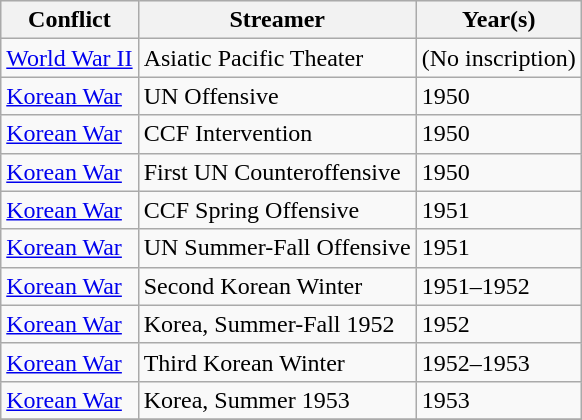<table class="wikitable" align="left">
<tr bgcolor="#efefef">
<th>Conflict</th>
<th>Streamer</th>
<th>Year(s)</th>
</tr>
<tr>
<td><a href='#'>World War II</a></td>
<td>Asiatic Pacific Theater</td>
<td>(No inscription)</td>
</tr>
<tr>
<td><a href='#'>Korean War</a></td>
<td>UN Offensive</td>
<td>1950</td>
</tr>
<tr>
<td><a href='#'>Korean War</a></td>
<td>CCF Intervention</td>
<td>1950</td>
</tr>
<tr>
<td><a href='#'>Korean War</a></td>
<td>First UN Counteroffensive</td>
<td>1950</td>
</tr>
<tr>
<td><a href='#'>Korean War</a></td>
<td>CCF Spring Offensive</td>
<td>1951</td>
</tr>
<tr>
<td><a href='#'>Korean War</a></td>
<td>UN Summer-Fall Offensive</td>
<td>1951</td>
</tr>
<tr>
<td><a href='#'>Korean War</a></td>
<td>Second Korean Winter</td>
<td>1951–1952</td>
</tr>
<tr>
<td><a href='#'>Korean War</a></td>
<td>Korea, Summer-Fall 1952</td>
<td>1952</td>
</tr>
<tr>
<td><a href='#'>Korean War</a></td>
<td>Third Korean Winter</td>
<td>1952–1953</td>
</tr>
<tr>
<td><a href='#'>Korean War</a></td>
<td>Korea, Summer 1953</td>
<td>1953</td>
</tr>
<tr>
</tr>
</table>
